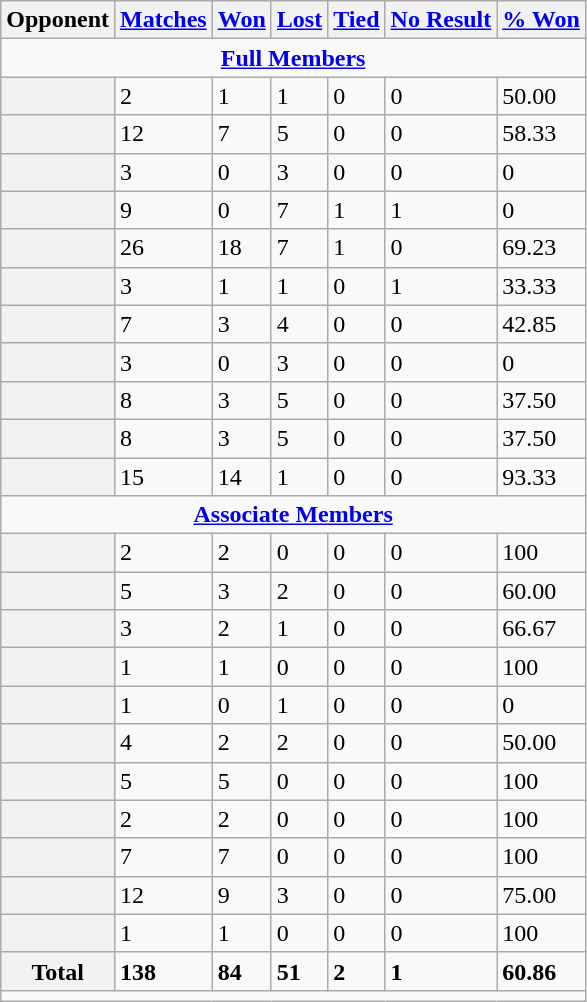<table class="wikitable plainrowheaders sortable">
<tr>
<th scope="col">Opponent</th>
<th scope="col"><a href='#'>Matches</a></th>
<th scope="col"><a href='#'>Won</a></th>
<th scope="col"><a href='#'>Lost</a></th>
<th scope="col"><a href='#'>Tied</a></th>
<th scope="col"><a href='#'>No Result</a></th>
<th scope="col"><a href='#'>% Won</a></th>
</tr>
<tr>
<td style="text-align: center;" colspan="9"><strong><a href='#'>Full Members</a></strong></td>
</tr>
<tr>
<th scope=row></th>
<td>2</td>
<td>1</td>
<td>1</td>
<td>0</td>
<td>0</td>
<td>50.00</td>
</tr>
<tr>
<th scope=row></th>
<td>12</td>
<td>7</td>
<td>5</td>
<td>0</td>
<td>0</td>
<td>58.33</td>
</tr>
<tr>
<th scope=row></th>
<td>3</td>
<td>0</td>
<td>3</td>
<td>0</td>
<td>0</td>
<td>0</td>
</tr>
<tr>
<th scope=row></th>
<td>9</td>
<td>0</td>
<td>7</td>
<td>1</td>
<td>1</td>
<td>0</td>
</tr>
<tr>
<th scope=row></th>
<td>26</td>
<td>18</td>
<td>7</td>
<td>1</td>
<td>0</td>
<td>69.23</td>
</tr>
<tr>
<th scope=row></th>
<td>3</td>
<td>1</td>
<td>1</td>
<td>0</td>
<td>1</td>
<td>33.33</td>
</tr>
<tr>
<th scope=row></th>
<td>7</td>
<td>3</td>
<td>4</td>
<td>0</td>
<td>0</td>
<td>42.85</td>
</tr>
<tr>
<th scope=row></th>
<td>3</td>
<td>0</td>
<td>3</td>
<td>0</td>
<td>0</td>
<td>0</td>
</tr>
<tr>
<th scope=row></th>
<td>8</td>
<td>3</td>
<td>5</td>
<td>0</td>
<td>0</td>
<td>37.50</td>
</tr>
<tr>
<th scope=row></th>
<td>8</td>
<td>3</td>
<td>5</td>
<td>0</td>
<td>0</td>
<td>37.50</td>
</tr>
<tr>
<th scope=row></th>
<td>15</td>
<td>14</td>
<td>1</td>
<td>0</td>
<td>0</td>
<td>93.33</td>
</tr>
<tr>
<td colspan="10" style="text-align: center;"><strong><a href='#'>Associate Members</a></strong></td>
</tr>
<tr>
<th scope=row></th>
<td>2</td>
<td>2</td>
<td>0</td>
<td>0</td>
<td>0</td>
<td>100</td>
</tr>
<tr>
<th scope=row></th>
<td>5</td>
<td>3</td>
<td>2</td>
<td>0</td>
<td>0</td>
<td>60.00</td>
</tr>
<tr>
<th scope=row></th>
<td>3</td>
<td>2</td>
<td>1</td>
<td>0</td>
<td>0</td>
<td>66.67</td>
</tr>
<tr>
<th scope=row></th>
<td>1</td>
<td>1</td>
<td>0</td>
<td>0</td>
<td>0</td>
<td>100</td>
</tr>
<tr>
<th scope=row></th>
<td>1</td>
<td>0</td>
<td>1</td>
<td>0</td>
<td>0</td>
<td>0</td>
</tr>
<tr>
<th scope=row></th>
<td>4</td>
<td>2</td>
<td>2</td>
<td>0</td>
<td>0</td>
<td>50.00</td>
</tr>
<tr>
<th scope=row></th>
<td>5</td>
<td>5</td>
<td>0</td>
<td>0</td>
<td>0</td>
<td>100</td>
</tr>
<tr>
<th scope=row></th>
<td>2</td>
<td>2</td>
<td>0</td>
<td>0</td>
<td>0</td>
<td>100</td>
</tr>
<tr>
<th scope=row></th>
<td>7</td>
<td>7</td>
<td>0</td>
<td>0</td>
<td>0</td>
<td>100</td>
</tr>
<tr>
<th scope=row></th>
<td>12</td>
<td>9</td>
<td>3</td>
<td>0</td>
<td>0</td>
<td>75.00</td>
</tr>
<tr>
<th scope=row></th>
<td>1</td>
<td>1</td>
<td>0</td>
<td>0</td>
<td>0</td>
<td>100</td>
</tr>
<tr class="sortbottom">
<th scope="row" style="text-align:center"><strong>Total</strong></th>
<td><strong>138</strong></td>
<td><strong>84</strong></td>
<td><strong>51</strong></td>
<td><strong>2</strong></td>
<td><strong>1</strong></td>
<td><strong>60.86</strong></td>
</tr>
<tr>
<td colspan=10></td>
</tr>
</table>
